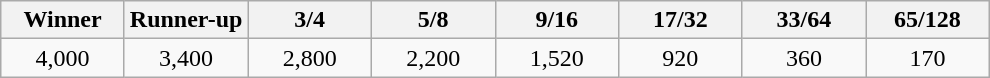<table class="wikitable">
<tr>
<th width=75>Winner</th>
<th width=75>Runner-up</th>
<th width=75>3/4</th>
<th width=75>5/8</th>
<th width=75>9/16</th>
<th width=75>17/32</th>
<th width=75>33/64</th>
<th width=75>65/128</th>
</tr>
<tr>
<td align=center>4,000</td>
<td align=center>3,400</td>
<td align=center>2,800</td>
<td align=center>2,200</td>
<td align=center>1,520</td>
<td align=center>920</td>
<td align=center>360</td>
<td align=center>170</td>
</tr>
</table>
